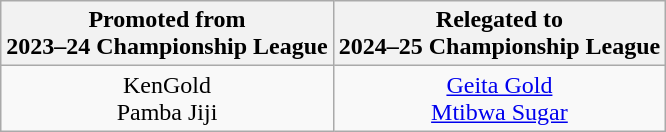<table class="wikitable">
<tr>
<th> Promoted from<br>2023–24 Championship League</th>
<th> Relegated to<br>2024–25 Championship League</th>
</tr>
<tr>
<td align="center">KenGold<br>Pamba Jiji</td>
<td align="center"><a href='#'>Geita Gold</a><br><a href='#'>Mtibwa Sugar</a></td>
</tr>
</table>
